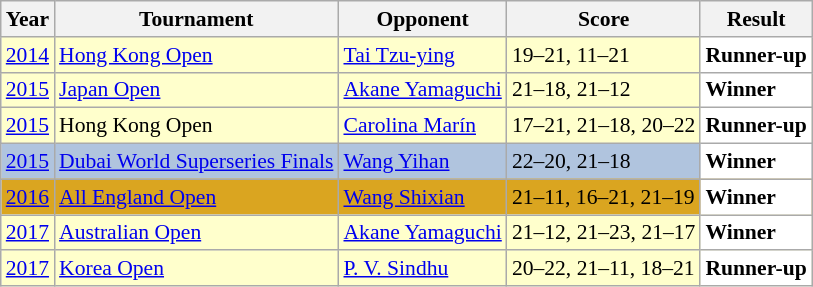<table class="sortable wikitable" style="font-size: 90%">
<tr>
<th>Year</th>
<th>Tournament</th>
<th>Opponent</th>
<th>Score</th>
<th>Result</th>
</tr>
<tr style="background:#FFFFCC">
<td align="center"><a href='#'>2014</a></td>
<td align="left"><a href='#'>Hong Kong Open</a></td>
<td align="left"> <a href='#'>Tai Tzu-ying</a></td>
<td align="left">19–21, 11–21</td>
<td style="text-align:left; background:white"> <strong>Runner-up</strong></td>
</tr>
<tr style="background:#FFFFCC">
<td align="center"><a href='#'>2015</a></td>
<td align="left"><a href='#'>Japan Open</a></td>
<td align="left"> <a href='#'>Akane Yamaguchi</a></td>
<td align="left">21–18, 21–12</td>
<td style="text-align:left; background:white"> <strong>Winner</strong></td>
</tr>
<tr style="background:#FFFFCC">
<td align="center"><a href='#'>2015</a></td>
<td align="left">Hong Kong Open</td>
<td align="left"> <a href='#'>Carolina Marín</a></td>
<td align="left">17–21, 21–18, 20–22</td>
<td style="text-align:left; background:white"> <strong>Runner-up</strong></td>
</tr>
<tr style="background:#B0C4DE">
<td align="center"><a href='#'>2015</a></td>
<td align="left"><a href='#'>Dubai World Superseries Finals</a></td>
<td align="left"> <a href='#'>Wang Yihan</a></td>
<td align="left">22–20, 21–18</td>
<td style="text-align:left; background:white"> <strong>Winner</strong></td>
</tr>
<tr style="background:#DAA520">
<td align="center"><a href='#'>2016</a></td>
<td align="left"><a href='#'>All England Open</a></td>
<td align="left"> <a href='#'>Wang Shixian</a></td>
<td align="left">21–11, 16–21, 21–19</td>
<td style="text-align:left; background:white"> <strong>Winner</strong></td>
</tr>
<tr style="background:#FFFFCC">
<td align="center"><a href='#'>2017</a></td>
<td align="left"><a href='#'>Australian Open</a></td>
<td align="left"> <a href='#'>Akane Yamaguchi</a></td>
<td align="left">21–12, 21–23, 21–17</td>
<td style="text-align:left; background:white"> <strong>Winner</strong></td>
</tr>
<tr style="background:#FFFFCC">
<td align="center"><a href='#'>2017</a></td>
<td align="left"><a href='#'>Korea Open</a></td>
<td align="left"> <a href='#'>P. V. Sindhu</a></td>
<td align="left">20–22, 21–11, 18–21</td>
<td style="text-align:left; background:white"> <strong>Runner-up</strong></td>
</tr>
</table>
